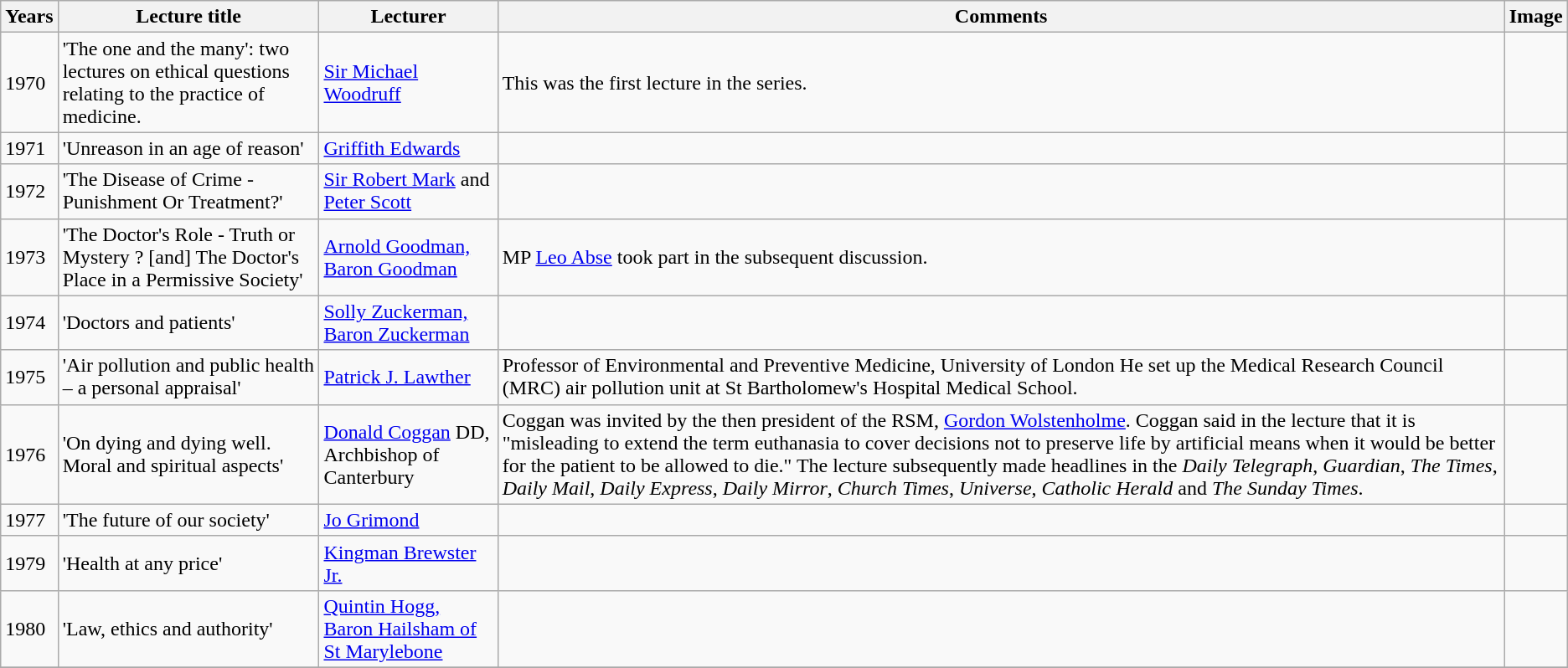<table class="wikitable">
<tr>
<th>Years</th>
<th>Lecture title</th>
<th>Lecturer</th>
<th>Comments</th>
<th>Image</th>
</tr>
<tr>
<td>1970</td>
<td>'The one and the many': two lectures on ethical questions relating to the practice of medicine.</td>
<td><a href='#'>Sir Michael Woodruff</a></td>
<td>This was the first lecture in the series.</td>
<td></td>
</tr>
<tr>
<td>1971</td>
<td>'Unreason in an age of reason'</td>
<td><a href='#'>Griffith Edwards</a></td>
<td></td>
<td></td>
</tr>
<tr>
<td>1972</td>
<td>'The Disease of Crime - Punishment Or Treatment?'</td>
<td><a href='#'>Sir Robert Mark</a> and <a href='#'>Peter Scott</a></td>
<td></td>
<td></td>
</tr>
<tr>
<td>1973</td>
<td>'The Doctor's Role - Truth or Mystery ? [and] The Doctor's Place in a Permissive Society'</td>
<td><a href='#'>Arnold Goodman, Baron Goodman</a></td>
<td>MP <a href='#'>Leo Abse</a> took part in the subsequent discussion.</td>
<td></td>
</tr>
<tr>
<td>1974</td>
<td>'Doctors and patients'</td>
<td><a href='#'>Solly Zuckerman, Baron Zuckerman</a></td>
<td></td>
<td></td>
</tr>
<tr>
<td>1975</td>
<td>'Air pollution and public health – a personal appraisal'</td>
<td><a href='#'>Patrick J. Lawther</a></td>
<td>Professor of Environmental and Preventive Medicine, University of London He set up the Medical Research Council (MRC) air pollution unit at St Bartholomew's Hospital Medical School.</td>
<td></td>
</tr>
<tr>
<td>1976</td>
<td>'On dying and dying well. Moral and spiritual aspects'</td>
<td><a href='#'>Donald Coggan</a> DD, Archbishop of Canterbury</td>
<td>Coggan was invited by the then president of the RSM, <a href='#'>Gordon Wolstenholme</a>. Coggan said in the lecture that it is "misleading to extend the term euthanasia to cover decisions not to preserve life by artificial means when it would be better for the patient to be allowed to die." The lecture subsequently made headlines in the <em>Daily Telegraph</em>, <em>Guardian</em>, <em>The Times</em>, <em>Daily Mail</em>, <em>Daily Express</em>, <em>Daily Mirror</em>, <em>Church Times</em>, <em>Universe</em>, <em>Catholic Herald</em> and <em>The Sunday Times</em>.</td>
<td></td>
</tr>
<tr>
<td>1977</td>
<td>'The future of our society'</td>
<td><a href='#'>Jo Grimond</a></td>
<td></td>
<td></td>
</tr>
<tr>
<td>1979</td>
<td>'Health at any price'</td>
<td><a href='#'>Kingman Brewster Jr.</a></td>
<td></td>
<td></td>
</tr>
<tr>
<td>1980</td>
<td>'Law, ethics and authority'</td>
<td><a href='#'>Quintin Hogg, Baron Hailsham of St Marylebone</a></td>
<td></td>
<td></td>
</tr>
<tr>
</tr>
</table>
